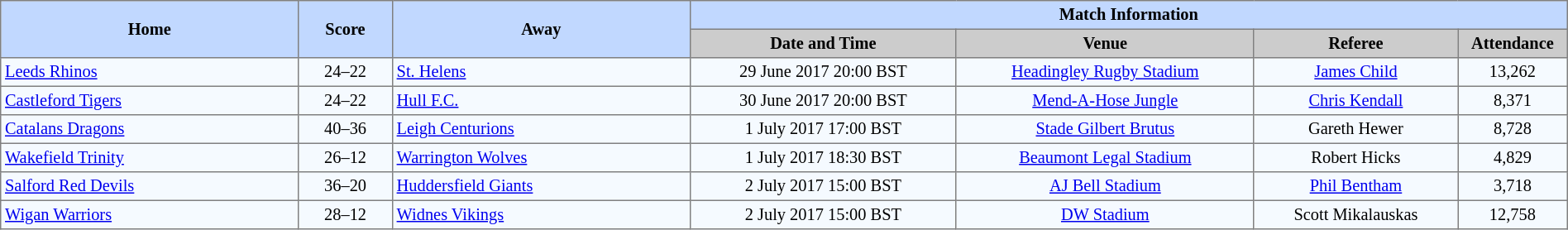<table border=1 style="border-collapse:collapse; font-size:85%; text-align:center;" cellpadding=3 cellspacing=0 width=100%>
<tr bgcolor=#C1D8FF>
<th rowspan=2 width=19%>Home</th>
<th rowspan=2 width=6%>Score</th>
<th rowspan=2 width=19%>Away</th>
<th colspan=6>Match Information</th>
</tr>
<tr bgcolor=#CCCCCC>
<th width=17%>Date and Time</th>
<th width=19%>Venue</th>
<th width=13%>Referee</th>
<th width=7%>Attendance</th>
</tr>
<tr bgcolor=#F5FAFF>
<td align=left> <a href='#'>Leeds Rhinos</a></td>
<td>24–22</td>
<td align=left> <a href='#'>St. Helens</a></td>
<td>29 June 2017 20:00 BST</td>
<td><a href='#'>Headingley Rugby Stadium</a></td>
<td><a href='#'>James Child</a></td>
<td>13,262</td>
</tr>
<tr bgcolor=#F5FAFF>
<td align=left> <a href='#'>Castleford Tigers</a></td>
<td>24–22</td>
<td align=left> <a href='#'>Hull F.C.</a></td>
<td>30 June 2017 20:00 BST</td>
<td><a href='#'>Mend-A-Hose Jungle</a></td>
<td><a href='#'>Chris Kendall</a></td>
<td>8,371</td>
</tr>
<tr bgcolor=#F5FAFF>
<td align=left> <a href='#'>Catalans Dragons</a></td>
<td>40–36</td>
<td align=left> <a href='#'>Leigh Centurions</a></td>
<td>1 July 2017 17:00 BST</td>
<td><a href='#'>Stade Gilbert Brutus</a></td>
<td>Gareth Hewer</td>
<td>8,728</td>
</tr>
<tr bgcolor=#F5FAFF>
<td align=left> <a href='#'>Wakefield Trinity</a></td>
<td>26–12</td>
<td align=left> <a href='#'>Warrington Wolves</a></td>
<td>1 July 2017 18:30 BST</td>
<td><a href='#'>Beaumont Legal Stadium</a></td>
<td>Robert Hicks</td>
<td>4,829</td>
</tr>
<tr bgcolor=#F5FAFF>
<td align=left> <a href='#'>Salford Red Devils</a></td>
<td>36–20</td>
<td align=left> <a href='#'>Huddersfield Giants</a></td>
<td>2 July 2017 15:00 BST</td>
<td><a href='#'>AJ Bell Stadium</a></td>
<td><a href='#'>Phil Bentham</a></td>
<td>3,718</td>
</tr>
<tr bgcolor=#F5FAFF>
<td align=left> <a href='#'>Wigan Warriors</a></td>
<td>28–12</td>
<td align=left> <a href='#'>Widnes Vikings</a></td>
<td>2 July 2017 15:00 BST</td>
<td><a href='#'>DW Stadium</a></td>
<td>Scott Mikalauskas</td>
<td>12,758</td>
</tr>
</table>
